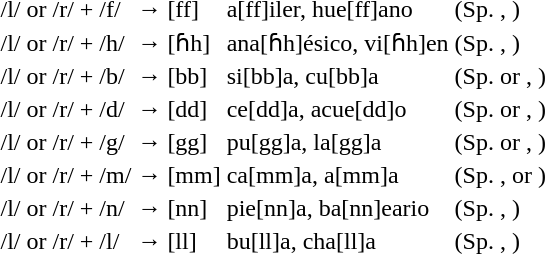<table>
<tr>
<td>/l/ or /r/ + /f/</td>
<td>→</td>
<td>[ff]</td>
<td>a[ff]iler, hue[ff]ano</td>
<td>(Sp. , )</td>
</tr>
<tr>
<td>/l/ or /r/ + /h/</td>
<td>→</td>
<td>[ɦh]</td>
<td>ana[ɦh]ésico, vi[ɦh]en</td>
<td>(Sp. , )</td>
</tr>
<tr>
<td>/l/ or /r/ + /b/</td>
<td>→</td>
<td>[bb]</td>
<td>si[bb]a, cu[bb]a</td>
<td>(Sp.  or , )</td>
</tr>
<tr>
<td>/l/ or /r/ + /d/</td>
<td>→</td>
<td>[dd]</td>
<td>ce[dd]a, acue[dd]o</td>
<td>(Sp.  or , )</td>
</tr>
<tr>
<td>/l/ or /r/ + /g/</td>
<td>→</td>
<td>[gg]</td>
<td>pu[gg]a, la[gg]a</td>
<td>(Sp.  or , )</td>
</tr>
<tr>
<td>/l/ or /r/ + /m/</td>
<td>→</td>
<td>[mm]</td>
<td>ca[mm]a, a[mm]a</td>
<td>(Sp. ,  or )</td>
</tr>
<tr>
<td>/l/ or /r/ + /n/</td>
<td>→</td>
<td>[nn]</td>
<td>pie[nn]a, ba[nn]eario</td>
<td>(Sp. , )</td>
</tr>
<tr>
<td>/l/ or /r/ + /l/</td>
<td>→</td>
<td>[ll]</td>
<td>bu[ll]a, cha[ll]a</td>
<td>(Sp. , )</td>
</tr>
</table>
